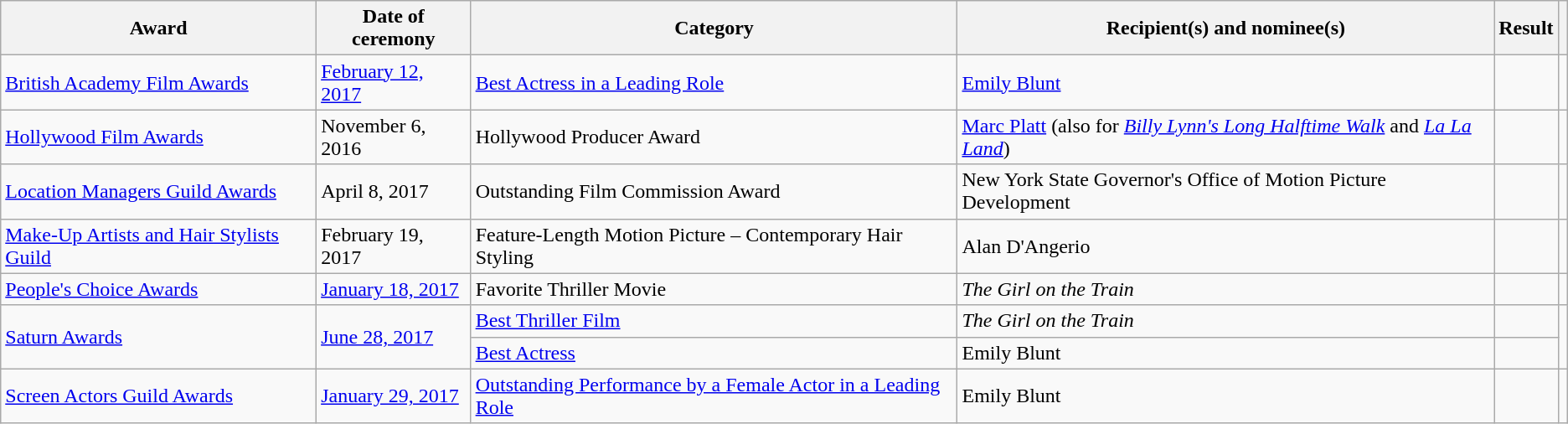<table class="wikitable sortable">
<tr>
<th>Award</th>
<th>Date of ceremony</th>
<th>Category</th>
<th>Recipient(s) and nominee(s)</th>
<th>Result</th>
<th class="unsortable"></th>
</tr>
<tr>
<td><a href='#'>British Academy Film Awards</a></td>
<td><a href='#'>February 12, 2017</a></td>
<td><a href='#'>Best Actress in a Leading Role</a></td>
<td><a href='#'>Emily Blunt</a></td>
<td></td>
<td style="text-align:center;"></td>
</tr>
<tr>
<td><a href='#'>Hollywood Film Awards</a></td>
<td>November 6, 2016</td>
<td>Hollywood Producer Award</td>
<td><a href='#'>Marc Platt</a> (also for <em><a href='#'>Billy Lynn's Long Halftime Walk</a></em> and <em><a href='#'>La La Land</a></em>)</td>
<td></td>
<td style="text-align:center;"></td>
</tr>
<tr>
<td><a href='#'>Location Managers Guild Awards</a></td>
<td>April 8, 2017</td>
<td>Outstanding Film Commission Award</td>
<td>New York State Governor's Office of Motion Picture Development</td>
<td></td>
<td style="text-align:center;"></td>
</tr>
<tr>
<td><a href='#'>Make-Up Artists and Hair Stylists Guild</a></td>
<td>February 19, 2017</td>
<td>Feature-Length Motion Picture – Contemporary Hair Styling</td>
<td>Alan D'Angerio</td>
<td></td>
<td style="text-align:center;"></td>
</tr>
<tr>
<td><a href='#'>People's Choice Awards</a></td>
<td><a href='#'>January 18, 2017</a></td>
<td>Favorite Thriller Movie</td>
<td><em>The Girl on the Train</em></td>
<td></td>
<td style="text-align:center;"></td>
</tr>
<tr>
<td rowspan="2"><a href='#'>Saturn Awards</a></td>
<td rowspan="2"><a href='#'>June 28, 2017</a></td>
<td><a href='#'>Best Thriller Film</a></td>
<td><em>The Girl on the Train</em></td>
<td></td>
<td rowspan="2" style="text-align:center;"></td>
</tr>
<tr>
<td><a href='#'>Best Actress</a></td>
<td>Emily Blunt</td>
<td></td>
</tr>
<tr>
<td><a href='#'>Screen Actors Guild Awards</a></td>
<td><a href='#'>January 29, 2017</a></td>
<td><a href='#'>Outstanding Performance by a Female Actor in a Leading Role</a></td>
<td>Emily Blunt</td>
<td></td>
<td style="text-align:center;"></td>
</tr>
</table>
